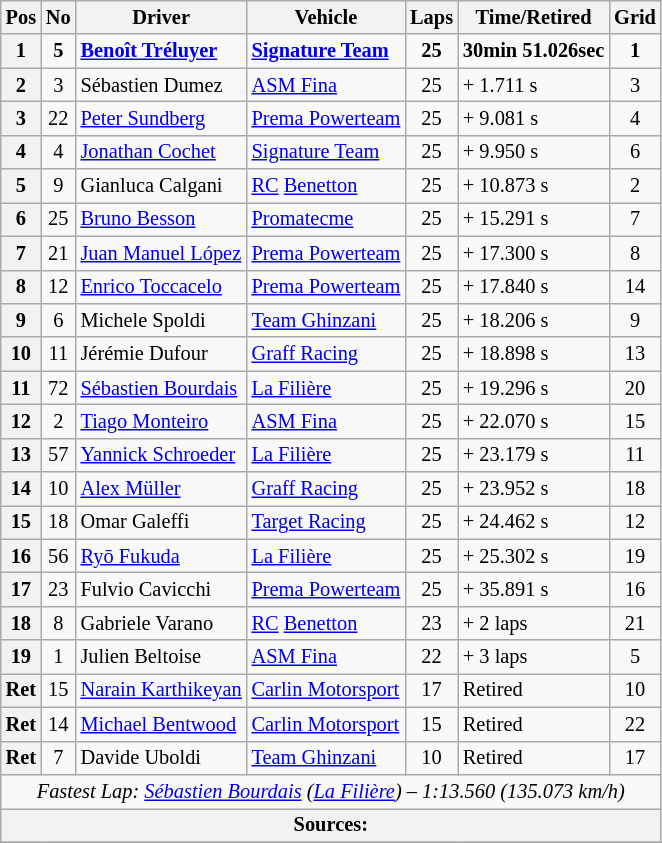<table class="wikitable" style="font-size: 85%;">
<tr>
<th>Pos</th>
<th>No</th>
<th>Driver</th>
<th>Vehicle</th>
<th>Laps</th>
<th>Time/Retired</th>
<th>Grid</th>
</tr>
<tr>
<th>1</th>
<td align="center"><strong>5</strong></td>
<td> <strong><a href='#'>Benoît Tréluyer</a></strong></td>
<td><strong><a href='#'>Signature Team</a></strong></td>
<td align="center"><strong>25</strong></td>
<td><strong>30min 51.026sec</strong></td>
<td align="center"><strong>1</strong></td>
</tr>
<tr>
<th>2</th>
<td align="center">3</td>
<td> Sébastien Dumez</td>
<td><a href='#'>ASM Fina</a></td>
<td align="center">25</td>
<td>+ 1.711 s</td>
<td align="center">3</td>
</tr>
<tr>
<th>3</th>
<td align="center">22</td>
<td> <a href='#'>Peter Sundberg</a></td>
<td><a href='#'>Prema Powerteam</a></td>
<td align="center">25</td>
<td>+ 9.081 s</td>
<td align="center">4</td>
</tr>
<tr>
<th>4</th>
<td align="center">4</td>
<td> <a href='#'>Jonathan Cochet</a></td>
<td><a href='#'>Signature Team</a></td>
<td align="center">25</td>
<td>+ 9.950 s</td>
<td align="center">6</td>
</tr>
<tr>
<th>5</th>
<td align="center">9</td>
<td> Gianluca Calgani</td>
<td><a href='#'>RC</a> <a href='#'>Benetton</a></td>
<td align="center">25</td>
<td>+ 10.873 s</td>
<td align="center">2</td>
</tr>
<tr>
<th>6</th>
<td align="center">25</td>
<td> <a href='#'>Bruno Besson</a></td>
<td><a href='#'>Promatecme</a></td>
<td align="center">25</td>
<td>+ 15.291 s</td>
<td align="center">7</td>
</tr>
<tr>
<th>7</th>
<td align="center">21</td>
<td> <a href='#'>Juan Manuel López</a></td>
<td><a href='#'>Prema Powerteam</a></td>
<td align="center">25</td>
<td>+ 17.300 s</td>
<td align="center">8</td>
</tr>
<tr>
<th>8</th>
<td align="center">12</td>
<td> <a href='#'>Enrico Toccacelo</a></td>
<td><a href='#'>Prema Powerteam</a></td>
<td align="center">25</td>
<td>+ 17.840 s</td>
<td align="center">14</td>
</tr>
<tr>
<th>9</th>
<td align="center">6</td>
<td> Michele Spoldi</td>
<td><a href='#'>Team Ghinzani</a></td>
<td align="center">25</td>
<td>+ 18.206 s</td>
<td align="center">9</td>
</tr>
<tr>
<th>10</th>
<td align="center">11</td>
<td> Jérémie Dufour</td>
<td><a href='#'>Graff Racing</a></td>
<td align="center">25</td>
<td>+ 18.898 s</td>
<td align="center">13</td>
</tr>
<tr>
<th>11</th>
<td align="center">72</td>
<td> <a href='#'>Sébastien Bourdais</a></td>
<td><a href='#'>La Filière</a></td>
<td align="center">25</td>
<td>+ 19.296 s</td>
<td align="center">20</td>
</tr>
<tr>
<th>12</th>
<td align="center">2</td>
<td> <a href='#'>Tiago Monteiro</a></td>
<td><a href='#'>ASM Fina</a></td>
<td align="center">25</td>
<td>+ 22.070 s</td>
<td align="center">15</td>
</tr>
<tr>
<th>13</th>
<td align="center">57</td>
<td> <a href='#'>Yannick Schroeder</a></td>
<td><a href='#'>La Filière</a></td>
<td align="center">25</td>
<td>+ 23.179 s</td>
<td align="center">11</td>
</tr>
<tr>
<th>14</th>
<td align="center">10</td>
<td> <a href='#'>Alex Müller</a></td>
<td><a href='#'>Graff Racing</a></td>
<td align="center">25</td>
<td>+ 23.952 s</td>
<td align="center">18</td>
</tr>
<tr>
<th>15</th>
<td align="center">18</td>
<td> Omar Galeffi</td>
<td><a href='#'>Target Racing</a></td>
<td align="center">25</td>
<td>+ 24.462 s</td>
<td align="center">12</td>
</tr>
<tr>
<th>16</th>
<td align="center">56</td>
<td> <a href='#'>Ryō Fukuda</a></td>
<td><a href='#'>La Filière</a></td>
<td align="center">25</td>
<td>+ 25.302 s</td>
<td align="center">19</td>
</tr>
<tr>
<th>17</th>
<td align="center">23</td>
<td> Fulvio Cavicchi</td>
<td><a href='#'>Prema Powerteam</a></td>
<td align="center">25</td>
<td>+ 35.891 s</td>
<td align="center">16</td>
</tr>
<tr>
<th>18</th>
<td align="center">8</td>
<td> Gabriele Varano</td>
<td><a href='#'>RC</a> <a href='#'>Benetton</a></td>
<td align="center">23</td>
<td>+ 2 laps</td>
<td align="center">21</td>
</tr>
<tr>
<th>19</th>
<td align="center">1</td>
<td> Julien Beltoise</td>
<td><a href='#'>ASM Fina</a></td>
<td align="center">22</td>
<td>+ 3 laps</td>
<td align="center">5</td>
</tr>
<tr>
<th>Ret</th>
<td align="center">15</td>
<td> <a href='#'>Narain Karthikeyan</a></td>
<td><a href='#'>Carlin Motorsport</a></td>
<td align="center">17</td>
<td>Retired</td>
<td align="center">10</td>
</tr>
<tr>
<th>Ret</th>
<td align="center">14</td>
<td> <a href='#'>Michael Bentwood</a></td>
<td><a href='#'>Carlin Motorsport</a></td>
<td align="center">15</td>
<td>Retired</td>
<td align="center">22</td>
</tr>
<tr>
<th>Ret</th>
<td align="center">7</td>
<td> Davide Uboldi</td>
<td><a href='#'>Team Ghinzani</a></td>
<td align="center">10</td>
<td>Retired</td>
<td align="center">17</td>
</tr>
<tr>
<td colspan="8" align="center"><em>Fastest Lap:  <a href='#'>Sébastien Bourdais</a> (<a href='#'>La Filière</a>) – 1:13.560 (135.073 km/h)</em></td>
</tr>
<tr>
<th colspan="8">Sources: </th>
</tr>
<tr>
</tr>
</table>
